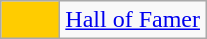<table class="wikitable">
<tr>
<td style="background-color:#FFCC00;border:1px solid #aaaaaa;width:2em"></td>
<td><a href='#'>Hall of Famer</a></td>
</tr>
</table>
